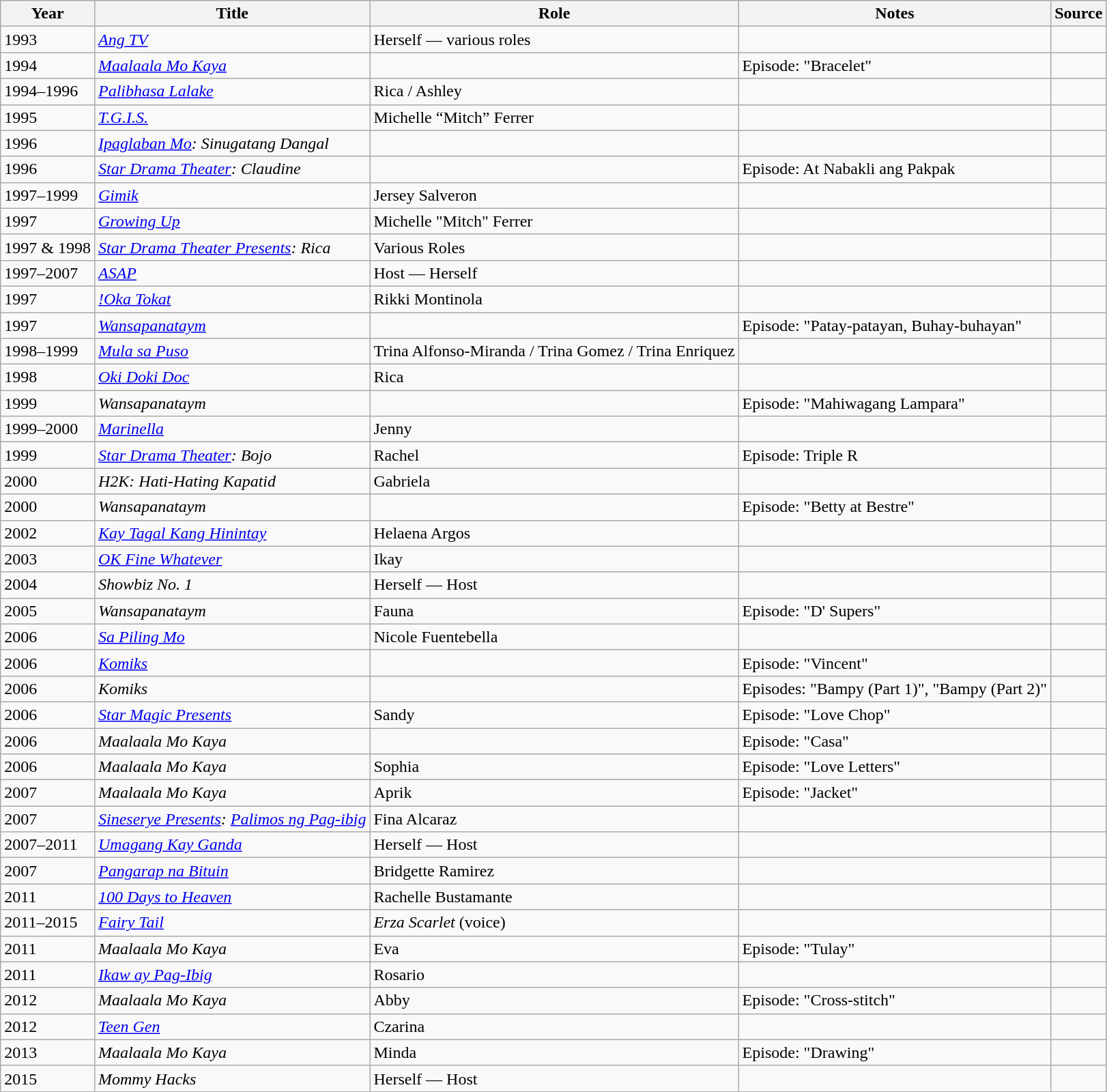<table class="wikitable sortable" >
<tr>
<th>Year</th>
<th>Title</th>
<th>Role</th>
<th class="unsortable">Notes </th>
<th class="unsortable">Source </th>
</tr>
<tr>
<td>1993</td>
<td><em><a href='#'>Ang TV</a></em></td>
<td>Herself — various roles</td>
<td></td>
<td></td>
</tr>
<tr>
<td>1994</td>
<td><em><a href='#'>Maalaala Mo Kaya</a></em></td>
<td></td>
<td>Episode: "Bracelet"</td>
<td></td>
</tr>
<tr>
<td>1994–1996</td>
<td><em><a href='#'>Palibhasa Lalake</a></em></td>
<td>Rica / Ashley</td>
<td></td>
<td></td>
</tr>
<tr>
<td>1995</td>
<td><em><a href='#'>T.G.I.S.</a></em></td>
<td>Michelle “Mitch” Ferrer</td>
<td></td>
<td></td>
</tr>
<tr>
<td>1996</td>
<td><em><a href='#'>Ipaglaban Mo</a>: Sinugatang Dangal</em></td>
<td></td>
<td></td>
<td></td>
</tr>
<tr>
<td>1996</td>
<td><em><a href='#'>Star Drama Theater</a>:</em> <em>Claudine</em></td>
<td></td>
<td>Episode: At Nabakli ang Pakpak</td>
<td></td>
</tr>
<tr>
<td>1997–1999</td>
<td><em><a href='#'>Gimik</a></em></td>
<td>Jersey Salveron</td>
<td></td>
<td></td>
</tr>
<tr>
<td>1997</td>
<td><em><a href='#'>Growing Up</a></em></td>
<td>Michelle "Mitch" Ferrer</td>
<td></td>
<td></td>
</tr>
<tr>
<td>1997 & 1998</td>
<td><em><a href='#'>Star Drama Theater Presents</a>: Rica</em></td>
<td>Various Roles</td>
<td></td>
<td></td>
</tr>
<tr>
<td>1997–2007</td>
<td><em><a href='#'>ASAP</a></em></td>
<td>Host — Herself</td>
<td></td>
<td></td>
</tr>
<tr>
<td>1997</td>
<td><em><a href='#'>!Oka Tokat</a></em></td>
<td>Rikki Montinola</td>
<td></td>
<td></td>
</tr>
<tr>
<td>1997</td>
<td><em><a href='#'>Wansapanataym</a></em></td>
<td></td>
<td>Episode: "Patay-patayan, Buhay-buhayan"</td>
<td></td>
</tr>
<tr>
<td>1998–1999</td>
<td><em><a href='#'>Mula sa Puso</a></em></td>
<td>Trina Alfonso-Miranda / Trina Gomez / Trina Enriquez</td>
<td></td>
<td></td>
</tr>
<tr>
<td>1998</td>
<td><em><a href='#'>Oki Doki Doc</a></em></td>
<td>Rica</td>
<td></td>
<td></td>
</tr>
<tr>
<td>1999</td>
<td><em>Wansapanataym</em></td>
<td></td>
<td>Episode: "Mahiwagang Lampara"</td>
<td></td>
</tr>
<tr>
<td>1999–2000</td>
<td><em><a href='#'>Marinella</a></em></td>
<td>Jenny</td>
<td></td>
<td></td>
</tr>
<tr>
<td>1999</td>
<td><em><a href='#'>Star Drama Theater</a>:</em> <em>Bojo</em></td>
<td>Rachel</td>
<td>Episode: Triple R</td>
<td></td>
</tr>
<tr>
<td>2000</td>
<td><em>H2K: Hati-Hating Kapatid</em></td>
<td>Gabriela</td>
<td></td>
<td></td>
</tr>
<tr>
<td>2000</td>
<td><em>Wansapanataym</em></td>
<td></td>
<td>Episode: "Betty at Bestre"</td>
<td></td>
</tr>
<tr>
<td>2002</td>
<td><em><a href='#'>Kay Tagal Kang Hinintay</a></em></td>
<td>Helaena Argos</td>
<td></td>
<td></td>
</tr>
<tr>
<td>2003</td>
<td><em><a href='#'>OK Fine Whatever</a></em></td>
<td>Ikay</td>
<td></td>
<td></td>
</tr>
<tr>
<td>2004</td>
<td><em>Showbiz No. 1</em></td>
<td>Herself — Host</td>
<td></td>
<td></td>
</tr>
<tr>
<td>2005</td>
<td><em>Wansapanataym</em></td>
<td>Fauna</td>
<td>Episode: "D' Supers"</td>
<td></td>
</tr>
<tr>
<td>2006</td>
<td><em><a href='#'>Sa Piling Mo</a></em></td>
<td>Nicole Fuentebella</td>
<td></td>
<td></td>
</tr>
<tr>
<td>2006</td>
<td><em><a href='#'>Komiks</a></em></td>
<td></td>
<td>Episode: "Vincent"</td>
<td></td>
</tr>
<tr>
<td>2006</td>
<td><em>Komiks</em></td>
<td></td>
<td>Episodes: "Bampy (Part 1)", "Bampy (Part 2)"</td>
<td></td>
</tr>
<tr>
<td>2006</td>
<td><em><a href='#'>Star Magic Presents</a></em></td>
<td>Sandy</td>
<td>Episode: "Love Chop"</td>
<td></td>
</tr>
<tr>
<td>2006</td>
<td><em>Maalaala Mo Kaya</em></td>
<td></td>
<td>Episode: "Casa"</td>
<td></td>
</tr>
<tr>
<td>2006</td>
<td><em>Maalaala Mo Kaya</em></td>
<td>Sophia</td>
<td>Episode: "Love Letters"</td>
<td></td>
</tr>
<tr>
<td>2007</td>
<td><em>Maalaala Mo Kaya</em></td>
<td>Aprik</td>
<td>Episode: "Jacket"</td>
<td></td>
</tr>
<tr>
<td>2007</td>
<td><em><a href='#'>Sineserye Presents</a>: <a href='#'>Palimos ng Pag-ibig</a></em></td>
<td>Fina Alcaraz</td>
<td></td>
<td></td>
</tr>
<tr>
<td>2007–2011</td>
<td><em><a href='#'>Umagang Kay Ganda</a></em></td>
<td>Herself — Host</td>
<td></td>
<td></td>
</tr>
<tr>
<td>2007</td>
<td><em><a href='#'>Pangarap na Bituin</a></em></td>
<td>Bridgette Ramirez</td>
<td></td>
<td></td>
</tr>
<tr>
<td>2011</td>
<td><em><a href='#'>100 Days to Heaven</a></em></td>
<td>Rachelle Bustamante</td>
<td></td>
<td></td>
</tr>
<tr>
<td>2011–2015</td>
<td><em><a href='#'>Fairy Tail</a></em></td>
<td><em>Erza Scarlet</em> (voice)</td>
<td></td>
<td></td>
</tr>
<tr>
<td>2011</td>
<td><em>Maalaala Mo Kaya</em></td>
<td>Eva</td>
<td>Episode: "Tulay"</td>
<td></td>
</tr>
<tr>
<td>2011</td>
<td><em><a href='#'>Ikaw ay Pag-Ibig</a></em></td>
<td>Rosario</td>
<td></td>
<td></td>
</tr>
<tr>
<td>2012</td>
<td><em>Maalaala Mo Kaya</em></td>
<td>Abby</td>
<td>Episode: "Cross-stitch"</td>
<td></td>
</tr>
<tr>
<td>2012</td>
<td><em><a href='#'>Teen Gen</a></em></td>
<td>Czarina</td>
<td></td>
<td></td>
</tr>
<tr>
<td>2013</td>
<td><em>Maalaala Mo Kaya</em></td>
<td>Minda</td>
<td>Episode: "Drawing"</td>
<td></td>
</tr>
<tr>
<td>2015</td>
<td><em>Mommy Hacks</em></td>
<td>Herself — Host</td>
<td></td>
<td></td>
</tr>
<tr>
</tr>
</table>
